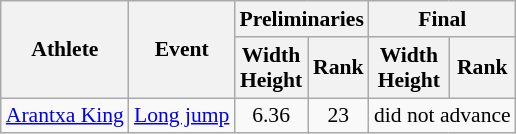<table class=wikitable style="font-size:90%;">
<tr>
<th rowspan="2">Athlete</th>
<th rowspan="2">Event</th>
<th colspan="2">Preliminaries</th>
<th colspan="2">Final</th>
</tr>
<tr>
<th>Width<br>Height</th>
<th>Rank</th>
<th>Width<br>Height</th>
<th>Rank</th>
</tr>
<tr style="border-top: single;">
<td><a href='#'>Arantxa King</a></td>
<td><a href='#'>Long jump</a></td>
<td align=center>6.36</td>
<td align=center>23</td>
<td align=center colspan=2>did not advance</td>
</tr>
</table>
